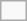<table class="infobox">
<tr>
<td></td>
<td></td>
</tr>
</table>
